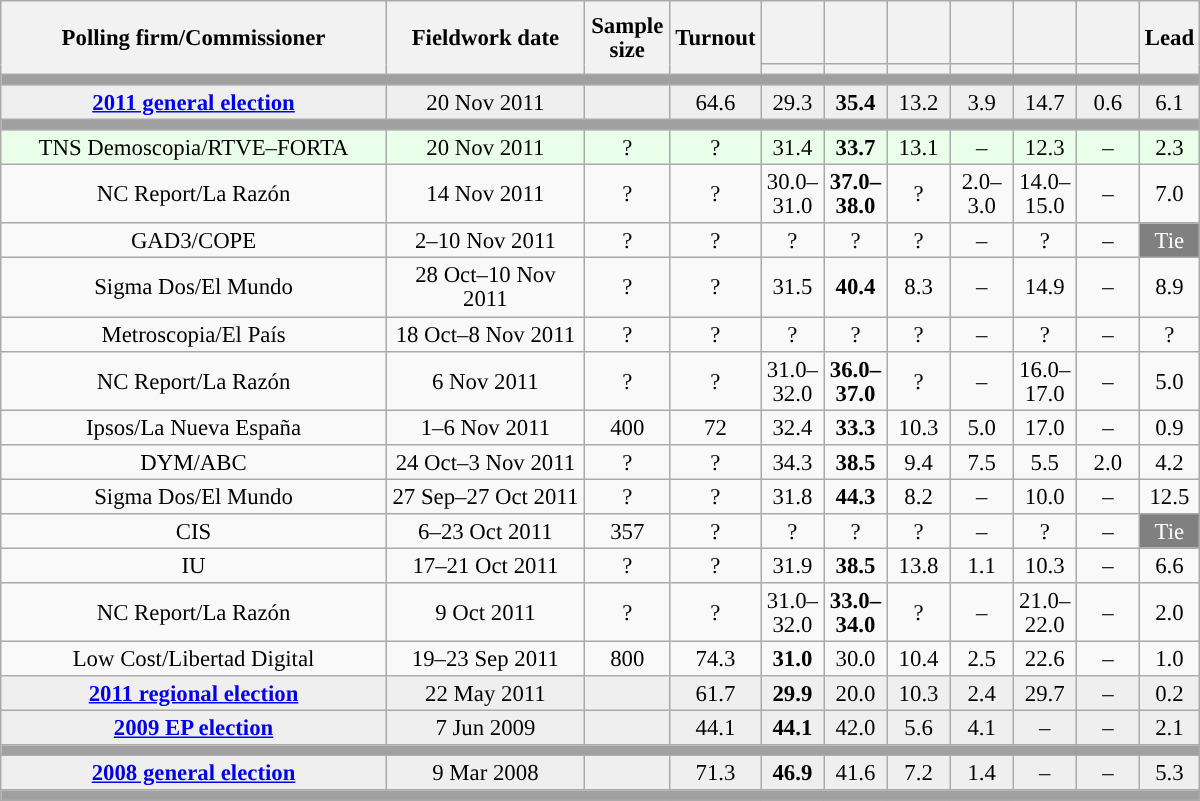<table class="wikitable collapsible collapsed" style="text-align:center; font-size:95%; line-height:16px;">
<tr style="height:42px;">
<th style="width:250px;" rowspan="2">Polling firm/Commissioner</th>
<th style="width:125px;" rowspan="2">Fieldwork date</th>
<th style="width:50px;" rowspan="2">Sample size</th>
<th style="width:45px;" rowspan="2">Turnout</th>
<th style="width:35px;"></th>
<th style="width:35px;"></th>
<th style="width:35px;"></th>
<th style="width:35px;"></th>
<th style="width:35px;"></th>
<th style="width:35px;"></th>
<th style="width:30px;" rowspan="2">Lead</th>
</tr>
<tr>
<th style="color:inherit;background:"></th>
<th style="color:inherit;background:"></th>
<th style="color:inherit;background:"></th>
<th style="color:inherit;background:"></th>
<th style="color:inherit;background:"></th>
<th style="color:inherit;background:"></th>
</tr>
<tr>
<td colspan="11" style="background:#A0A0A0"></td>
</tr>
<tr style="background:#EFEFEF;">
<td><strong><a href='#'>2011 general election</a></strong></td>
<td>20 Nov 2011</td>
<td></td>
<td>64.6</td>
<td>29.3<br></td>
<td><strong>35.4</strong><br></td>
<td>13.2<br></td>
<td>3.9<br></td>
<td>14.7<br></td>
<td>0.6<br></td>
<td style="background:">6.1</td>
</tr>
<tr>
<td colspan="11" style="background:#A0A0A0"></td>
</tr>
<tr style="background:#EAFFEA;">
<td>TNS Demoscopia/RTVE–FORTA</td>
<td>20 Nov 2011</td>
<td>?</td>
<td>?</td>
<td>31.4<br></td>
<td><strong>33.7</strong><br></td>
<td>13.1<br></td>
<td>–</td>
<td>12.3<br></td>
<td>–</td>
<td style="background:">2.3</td>
</tr>
<tr>
<td>NC Report/La Razón</td>
<td>14 Nov 2011</td>
<td>?</td>
<td>?</td>
<td>30.0–<br>31.0<br></td>
<td><strong>37.0–<br>38.0</strong><br></td>
<td>?<br></td>
<td>2.0–<br>3.0<br></td>
<td>14.0–<br>15.0<br></td>
<td>–</td>
<td style="background:">7.0</td>
</tr>
<tr>
<td>GAD3/COPE</td>
<td>2–10 Nov 2011</td>
<td>?</td>
<td>?</td>
<td>?<br></td>
<td>?<br></td>
<td>?<br></td>
<td>–</td>
<td>?<br></td>
<td>–</td>
<td style="background:gray; color:white;">Tie</td>
</tr>
<tr>
<td>Sigma Dos/El Mundo</td>
<td>28 Oct–10 Nov 2011</td>
<td>?</td>
<td>?</td>
<td>31.5<br></td>
<td><strong>40.4</strong><br></td>
<td>8.3<br></td>
<td>–</td>
<td>14.9<br></td>
<td>–</td>
<td style="background:">8.9</td>
</tr>
<tr>
<td>Metroscopia/El País</td>
<td>18 Oct–8 Nov 2011</td>
<td>?</td>
<td>?</td>
<td>?<br></td>
<td>?<br></td>
<td>?<br></td>
<td>–</td>
<td>?<br></td>
<td>–</td>
<td style="background:">?</td>
</tr>
<tr>
<td>NC Report/La Razón</td>
<td>6 Nov 2011</td>
<td>?</td>
<td>?</td>
<td>31.0–<br>32.0<br></td>
<td><strong>36.0–<br>37.0</strong><br></td>
<td>?<br></td>
<td>–</td>
<td>16.0–<br>17.0<br></td>
<td>–</td>
<td style="background:">5.0</td>
</tr>
<tr>
<td>Ipsos/La Nueva España</td>
<td>1–6 Nov 2011</td>
<td>400</td>
<td>72</td>
<td>32.4<br></td>
<td><strong>33.3</strong><br></td>
<td>10.3<br></td>
<td>5.0<br></td>
<td>17.0<br></td>
<td>–</td>
<td style="background:">0.9</td>
</tr>
<tr>
<td>DYM/ABC</td>
<td>24 Oct–3 Nov 2011</td>
<td>?</td>
<td>?</td>
<td>34.3<br></td>
<td><strong>38.5</strong><br></td>
<td>9.4<br></td>
<td>7.5<br></td>
<td>5.5<br></td>
<td>2.0<br></td>
<td style="background:">4.2</td>
</tr>
<tr>
<td>Sigma Dos/El Mundo</td>
<td>27 Sep–27 Oct 2011</td>
<td>?</td>
<td>?</td>
<td>31.8<br></td>
<td><strong>44.3</strong><br></td>
<td>8.2<br></td>
<td>–</td>
<td>10.0<br></td>
<td>–</td>
<td style="background:">12.5</td>
</tr>
<tr>
<td>CIS</td>
<td>6–23 Oct 2011</td>
<td>357</td>
<td>?</td>
<td>?<br></td>
<td>?<br></td>
<td>?<br></td>
<td>–</td>
<td>?<br></td>
<td>–</td>
<td style="background:gray; color:white;">Tie</td>
</tr>
<tr>
<td>IU</td>
<td>17–21 Oct 2011</td>
<td>?</td>
<td>?</td>
<td>31.9<br></td>
<td><strong>38.5</strong><br></td>
<td>13.8<br></td>
<td>1.1<br></td>
<td>10.3<br></td>
<td>–</td>
<td style="background:">6.6</td>
</tr>
<tr>
<td>NC Report/La Razón</td>
<td>9 Oct 2011</td>
<td>?</td>
<td>?</td>
<td>31.0–<br>32.0<br></td>
<td><strong>33.0–<br>34.0</strong><br></td>
<td>?<br></td>
<td>–</td>
<td>21.0–<br>22.0<br></td>
<td>–</td>
<td style="background:">2.0</td>
</tr>
<tr>
<td>Low Cost/Libertad Digital</td>
<td>19–23 Sep 2011</td>
<td>800</td>
<td>74.3</td>
<td><strong>31.0</strong><br></td>
<td>30.0<br></td>
<td>10.4<br></td>
<td>2.5<br></td>
<td>22.6<br></td>
<td>–</td>
<td style="background:">1.0</td>
</tr>
<tr style="background:#EFEFEF;">
<td><strong><a href='#'>2011 regional election</a></strong></td>
<td>22 May 2011</td>
<td></td>
<td>61.7</td>
<td><strong>29.9</strong><br></td>
<td>20.0<br></td>
<td>10.3<br></td>
<td>2.4<br></td>
<td>29.7<br></td>
<td>–</td>
<td style="background:">0.2</td>
</tr>
<tr style="background:#EFEFEF;">
<td><strong><a href='#'>2009 EP election</a></strong></td>
<td>7 Jun 2009</td>
<td></td>
<td>44.1</td>
<td><strong>44.1</strong><br></td>
<td>42.0<br></td>
<td>5.6<br></td>
<td>4.1<br></td>
<td>–</td>
<td>–</td>
<td style="background:">2.1</td>
</tr>
<tr>
<td colspan="11" style="background:#A0A0A0"></td>
</tr>
<tr style="background:#EFEFEF;">
<td><strong><a href='#'>2008 general election</a></strong></td>
<td>9 Mar 2008</td>
<td></td>
<td>71.3</td>
<td><strong>46.9</strong><br></td>
<td>41.6<br></td>
<td>7.2<br></td>
<td>1.4<br></td>
<td>–</td>
<td>–</td>
<td style="background:">5.3</td>
</tr>
<tr>
<td colspan="11" style="background:#A0A0A0"></td>
</tr>
</table>
